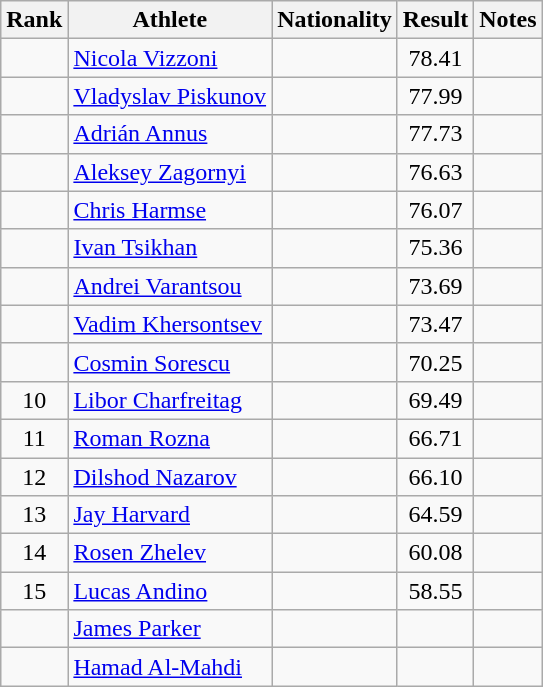<table class="wikitable sortable" style="text-align:center">
<tr>
<th>Rank</th>
<th>Athlete</th>
<th>Nationality</th>
<th>Result</th>
<th>Notes</th>
</tr>
<tr>
<td></td>
<td align=left><a href='#'>Nicola Vizzoni</a></td>
<td align=left></td>
<td>78.41</td>
<td></td>
</tr>
<tr>
<td></td>
<td align=left><a href='#'>Vladyslav Piskunov</a></td>
<td align=left></td>
<td>77.99</td>
<td></td>
</tr>
<tr>
<td></td>
<td align=left><a href='#'>Adrián Annus</a></td>
<td align=left></td>
<td>77.73</td>
<td></td>
</tr>
<tr>
<td></td>
<td align=left><a href='#'>Aleksey Zagornyi</a></td>
<td align=left></td>
<td>76.63</td>
<td></td>
</tr>
<tr>
<td></td>
<td align=left><a href='#'>Chris Harmse</a></td>
<td align=left></td>
<td>76.07</td>
<td></td>
</tr>
<tr>
<td></td>
<td align=left><a href='#'>Ivan Tsikhan</a></td>
<td align=left></td>
<td>75.36</td>
<td></td>
</tr>
<tr>
<td></td>
<td align=left><a href='#'>Andrei Varantsou</a></td>
<td align=left></td>
<td>73.69</td>
<td></td>
</tr>
<tr>
<td></td>
<td align=left><a href='#'>Vadim Khersontsev</a></td>
<td align=left></td>
<td>73.47</td>
<td></td>
</tr>
<tr>
<td></td>
<td align=left><a href='#'>Cosmin Sorescu</a></td>
<td align=left></td>
<td>70.25</td>
<td></td>
</tr>
<tr>
<td>10</td>
<td align=left><a href='#'>Libor Charfreitag</a></td>
<td align=left></td>
<td>69.49</td>
<td></td>
</tr>
<tr>
<td>11</td>
<td align=left><a href='#'>Roman Rozna</a></td>
<td align=left></td>
<td>66.71</td>
<td></td>
</tr>
<tr>
<td>12</td>
<td align=left><a href='#'>Dilshod Nazarov</a></td>
<td align=left></td>
<td>66.10</td>
<td></td>
</tr>
<tr>
<td>13</td>
<td align=left><a href='#'>Jay Harvard</a></td>
<td align=left></td>
<td>64.59</td>
<td></td>
</tr>
<tr>
<td>14</td>
<td align=left><a href='#'>Rosen Zhelev</a></td>
<td align=left></td>
<td>60.08</td>
<td></td>
</tr>
<tr>
<td>15</td>
<td align=left><a href='#'>Lucas Andino</a></td>
<td align=left></td>
<td>58.55</td>
<td></td>
</tr>
<tr>
<td></td>
<td align=left><a href='#'>James Parker</a></td>
<td align=left></td>
<td></td>
<td></td>
</tr>
<tr>
<td></td>
<td align=left><a href='#'>Hamad Al-Mahdi</a></td>
<td align=left></td>
<td></td>
<td></td>
</tr>
</table>
